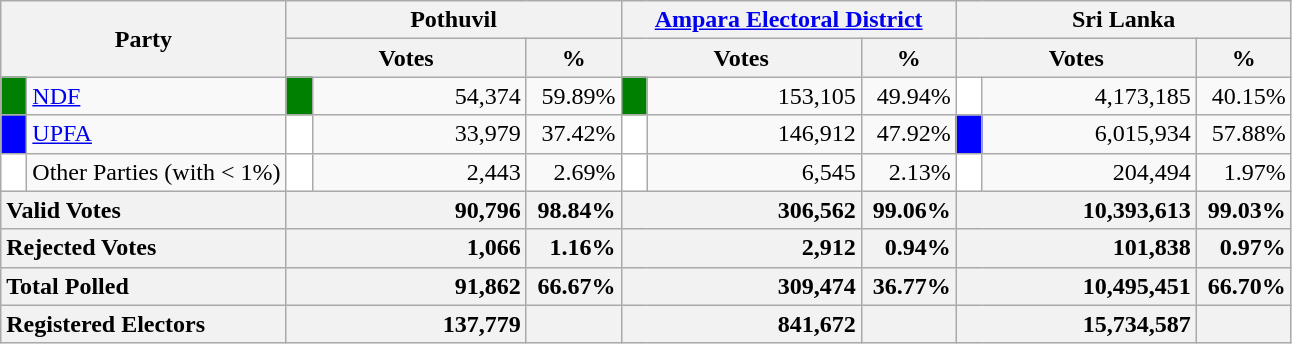<table class="wikitable">
<tr>
<th colspan="2" width="144px"rowspan="2">Party</th>
<th colspan="3" width="216px">Pothuvil</th>
<th colspan="3" width="216px"><a href='#'>Ampara Electoral District</a></th>
<th colspan="3" width="216px">Sri Lanka</th>
</tr>
<tr>
<th colspan="2" width="144px">Votes</th>
<th>%</th>
<th colspan="2" width="144px">Votes</th>
<th>%</th>
<th colspan="2" width="144px">Votes</th>
<th>%</th>
</tr>
<tr>
<td style="background-color:green;" width="10px"></td>
<td style="text-align:left;"><a href='#'>NDF</a></td>
<td style="background-color:green;" width="10px"></td>
<td style="text-align:right;">54,374</td>
<td style="text-align:right;">59.89%</td>
<td style="background-color:green;" width="10px"></td>
<td style="text-align:right;">153,105</td>
<td style="text-align:right;">49.94%</td>
<td style="background-color:white;" width="10px"></td>
<td style="text-align:right;">4,173,185</td>
<td style="text-align:right;">40.15%</td>
</tr>
<tr>
<td style="background-color:blue;" width="10px"></td>
<td style="text-align:left;"><a href='#'>UPFA</a></td>
<td style="background-color:white;" width="10px"></td>
<td style="text-align:right;">33,979</td>
<td style="text-align:right;">37.42%</td>
<td style="background-color:white;" width="10px"></td>
<td style="text-align:right;">146,912</td>
<td style="text-align:right;">47.92%</td>
<td style="background-color:blue;" width="10px"></td>
<td style="text-align:right;">6,015,934</td>
<td style="text-align:right;">57.88%</td>
</tr>
<tr>
<td style="background-color:white;" width="10px"></td>
<td style="text-align:left;">Other Parties (with < 1%)</td>
<td style="background-color:white;" width="10px"></td>
<td style="text-align:right;">2,443</td>
<td style="text-align:right;">2.69%</td>
<td style="background-color:white;" width="10px"></td>
<td style="text-align:right;">6,545</td>
<td style="text-align:right;">2.13%</td>
<td style="background-color:white;" width="10px"></td>
<td style="text-align:right;">204,494</td>
<td style="text-align:right;">1.97%</td>
</tr>
<tr>
<th colspan="2" width="144px"style="text-align:left;">Valid Votes</th>
<th style="text-align:right;"colspan="2" width="144px">90,796</th>
<th style="text-align:right;">98.84%</th>
<th style="text-align:right;"colspan="2" width="144px">306,562</th>
<th style="text-align:right;">99.06%</th>
<th style="text-align:right;"colspan="2" width="144px">10,393,613</th>
<th style="text-align:right;">99.03%</th>
</tr>
<tr>
<th colspan="2" width="144px"style="text-align:left;">Rejected Votes</th>
<th style="text-align:right;"colspan="2" width="144px">1,066</th>
<th style="text-align:right;">1.16%</th>
<th style="text-align:right;"colspan="2" width="144px">2,912</th>
<th style="text-align:right;">0.94%</th>
<th style="text-align:right;"colspan="2" width="144px">101,838</th>
<th style="text-align:right;">0.97%</th>
</tr>
<tr>
<th colspan="2" width="144px"style="text-align:left;">Total Polled</th>
<th style="text-align:right;"colspan="2" width="144px">91,862</th>
<th style="text-align:right;">66.67%</th>
<th style="text-align:right;"colspan="2" width="144px">309,474</th>
<th style="text-align:right;">36.77%</th>
<th style="text-align:right;"colspan="2" width="144px">10,495,451</th>
<th style="text-align:right;">66.70%</th>
</tr>
<tr>
<th colspan="2" width="144px"style="text-align:left;">Registered Electors</th>
<th style="text-align:right;"colspan="2" width="144px">137,779</th>
<th></th>
<th style="text-align:right;"colspan="2" width="144px">841,672</th>
<th></th>
<th style="text-align:right;"colspan="2" width="144px">15,734,587</th>
<th></th>
</tr>
</table>
